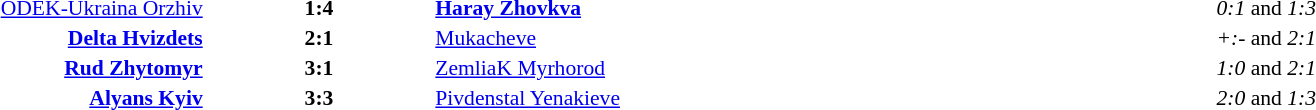<table width=100% cellspacing=1>
<tr>
<th width=20%></th>
<th width=12%></th>
<th width=20%></th>
<th></th>
</tr>
<tr style=font-size:90%>
<td align=right><a href='#'>ODEK-Ukraina Orzhiv</a></td>
<td align=center><strong>1:4</strong></td>
<td><strong><a href='#'>Haray Zhovkva</a></strong></td>
<td align=center><em>0:1</em> and <em>1:3</em></td>
</tr>
<tr style=font-size:90%>
<td align=right><strong><a href='#'>Delta Hvizdets</a></strong></td>
<td align=center><strong>2:1</strong></td>
<td><a href='#'>Mukacheve</a></td>
<td align=center><em>+:-</em> and <em>2:1</em></td>
</tr>
<tr style=font-size:90%>
<td align=right><strong><a href='#'>Rud Zhytomyr</a></strong></td>
<td align=center><strong>3:1</strong></td>
<td><a href='#'>ZemliaK Myrhorod</a></td>
<td align=center><em>1:0</em> and <em>2:1</em></td>
</tr>
<tr style=font-size:90%>
<td align=right><strong><a href='#'>Alyans Kyiv</a></strong></td>
<td align=center><strong>3:3</strong></td>
<td><a href='#'>Pivdenstal Yenakieve</a></td>
<td align=center><em>2:0</em> and <em>1:3</em></td>
</tr>
</table>
